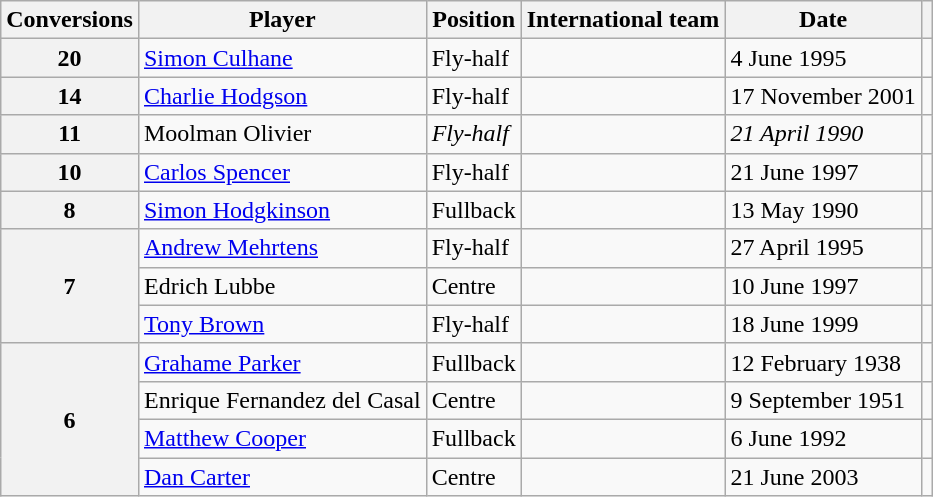<table class="wikitable sortable">
<tr>
<th>Conversions</th>
<th>Player</th>
<th>Position</th>
<th>International team</th>
<th>Date</th>
<th></th>
</tr>
<tr>
<th>20</th>
<td><a href='#'>Simon Culhane</a></td>
<td>Fly-half</td>
<td></td>
<td>4 June 1995</td>
<td></td>
</tr>
<tr>
<th>14</th>
<td><a href='#'>Charlie Hodgson</a></td>
<td>Fly-half</td>
<td></td>
<td>17 November 2001</td>
<td></td>
</tr>
<tr>
<th>11</th>
<td>Moolman Olivier</td>
<td><em>Fly-half</em></td>
<td><em></em></td>
<td><em>21 April 1990</em></td>
<td><em></em></td>
</tr>
<tr>
<th>10</th>
<td><a href='#'>Carlos Spencer</a></td>
<td>Fly-half</td>
<td></td>
<td>21 June 1997</td>
<td></td>
</tr>
<tr>
<th>8</th>
<td><a href='#'>Simon Hodgkinson</a></td>
<td>Fullback</td>
<td></td>
<td>13 May 1990</td>
<td></td>
</tr>
<tr>
<th rowspan=3>7</th>
<td><a href='#'>Andrew Mehrtens</a></td>
<td>Fly-half</td>
<td></td>
<td>27 April 1995</td>
<td></td>
</tr>
<tr>
<td>Edrich Lubbe</td>
<td>Centre</td>
<td></td>
<td>10 June 1997</td>
<td></td>
</tr>
<tr>
<td><a href='#'>Tony Brown</a></td>
<td>Fly-half</td>
<td></td>
<td>18 June 1999</td>
<td></td>
</tr>
<tr>
<th rowspan=4>6</th>
<td><a href='#'>Grahame Parker</a></td>
<td>Fullback</td>
<td></td>
<td>12 February 1938</td>
<td></td>
</tr>
<tr>
<td>Enrique Fernandez del Casal</td>
<td>Centre</td>
<td></td>
<td>9 September 1951</td>
<td></td>
</tr>
<tr>
<td><a href='#'>Matthew Cooper</a></td>
<td>Fullback</td>
<td></td>
<td>6 June 1992</td>
<td></td>
</tr>
<tr>
<td><a href='#'>Dan Carter</a></td>
<td>Centre</td>
<td></td>
<td>21 June 2003</td>
<td></td>
</tr>
</table>
